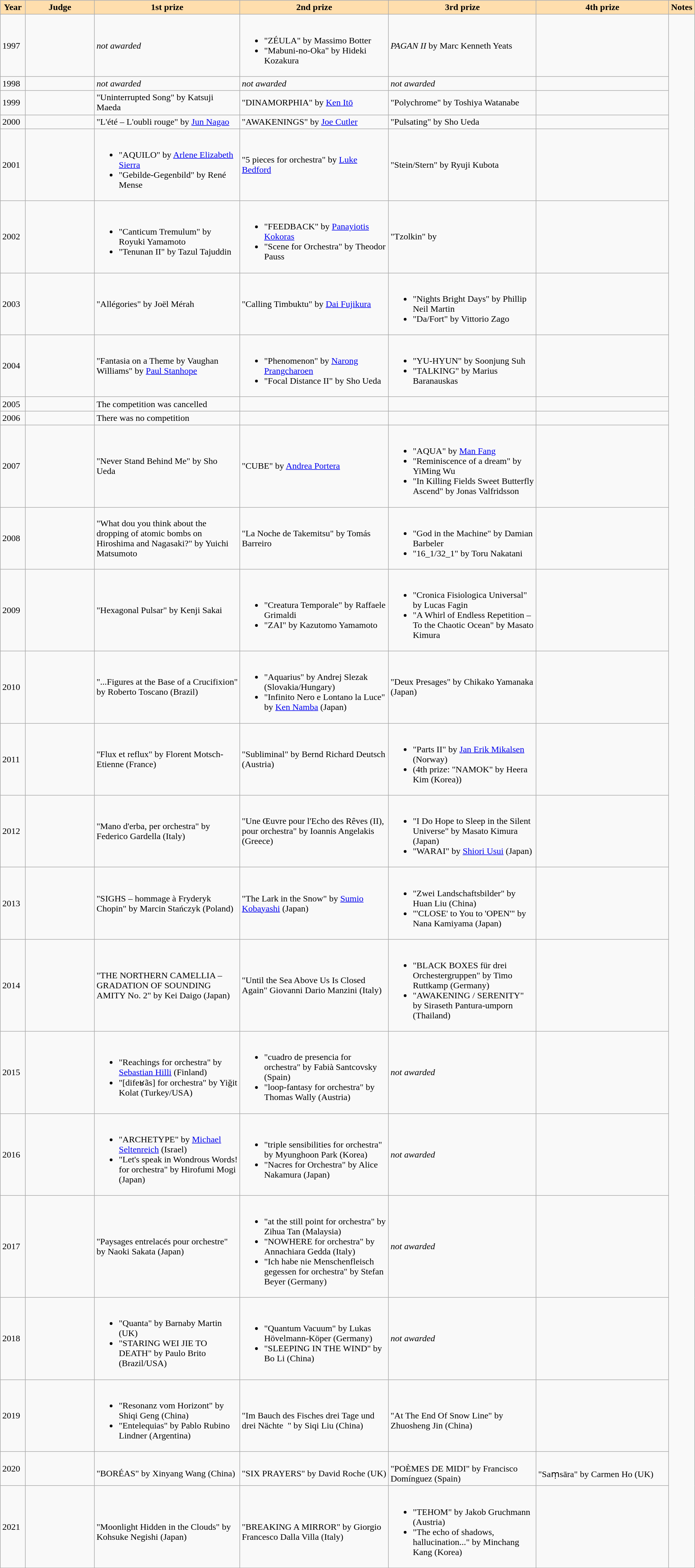<table class="wikitable sortable">
<tr>
<th width=40 style="background-color:navajowhite">Year</th>
<th width=150 style="background-color:navajowhite">Judge</th>
<th width=300 style="background-color:navajowhite">1st prize</th>
<th width=300 style="background-color:navajowhite">2nd prize</th>
<th width=300 style="background-color:navajowhite">3rd prize</th>
<th width=300 style="background-color:navajowhite">4th prize</th>
<th width=40 class=unsortable style="background-color:navajowhite">Notes</th>
</tr>
<tr>
<td>1997</td>
<td></td>
<td><em>not awarded</em></td>
<td><br><ul><li>"ZÉULA" by Massimo Botter</li><li>"Mabuni-no-Oka" by Hideki Kozakura</li></ul></td>
<td><em>PAGAN II</em> by Marc Kenneth Yeats</td>
<td></td>
</tr>
<tr>
<td>1998</td>
<td></td>
<td><em>not awarded</em></td>
<td><em>not awarded</em></td>
<td><em>not awarded</em></td>
<td></td>
</tr>
<tr>
<td>1999</td>
<td></td>
<td>"Uninterrupted Song" by Katsuji Maeda</td>
<td>"DINAMORPHIA" by <a href='#'>Ken Itō</a></td>
<td>"Polychrome" by Toshiya Watanabe</td>
<td></td>
</tr>
<tr>
<td>2000</td>
<td></td>
<td>"L'été – L'oubli rouge" by <a href='#'>Jun Nagao</a></td>
<td>"AWAKENINGS" by <a href='#'>Joe Cutler</a></td>
<td>"Pulsating" by Sho Ueda</td>
<td></td>
</tr>
<tr>
<td>2001</td>
<td></td>
<td><br><ul><li>"AQUILO" by <a href='#'>Arlene Elizabeth Sierra</a></li><li>"Gebilde-Gegenbild" by René Mense</li></ul></td>
<td>"5 pieces for orchestra" by <a href='#'>Luke Bedford</a></td>
<td>"Stein/Stern" by Ryuji Kubota</td>
<td></td>
</tr>
<tr>
<td>2002</td>
<td></td>
<td><br><ul><li>"Canticum Tremulum" by Royuki Yamamoto</li><li>"Tenunan II" by Tazul Tajuddin</li></ul></td>
<td><br><ul><li>"FEEDBACK" by <a href='#'>Panayiotis Kokoras</a></li><li>"Scene for Orchestra" by Theodor Pauss</li></ul></td>
<td>"Tzolkin" by </td>
<td></td>
</tr>
<tr>
<td>2003</td>
<td></td>
<td>"Allégories" by Joël Mérah</td>
<td>"Calling Timbuktu" by <a href='#'>Dai Fujikura</a></td>
<td><br><ul><li>"Nights Bright Days" by Phillip Neil Martin</li><li>"Da/Fort" by Vittorio Zago</li></ul></td>
<td></td>
</tr>
<tr>
<td>2004</td>
<td></td>
<td>"Fantasia on a Theme by Vaughan Williams" by <a href='#'>Paul Stanhope</a></td>
<td><br><ul><li>"Phenomenon" by <a href='#'>Narong Prangcharoen</a></li><li>"Focal Distance II" by Sho Ueda</li></ul></td>
<td><br><ul><li>"YU-HYUN" by Soonjung Suh</li><li>"TALKING" by Marius Baranauskas</li></ul></td>
<td></td>
</tr>
<tr>
<td>2005</td>
<td></td>
<td>The competition was cancelled</td>
<td></td>
<td></td>
<td></td>
</tr>
<tr>
<td>2006</td>
<td></td>
<td>There was no competition</td>
<td></td>
<td></td>
<td></td>
</tr>
<tr>
<td>2007</td>
<td></td>
<td>"Never Stand Behind Me" by Sho Ueda</td>
<td>"CUBE" by <a href='#'>Andrea Portera</a></td>
<td><br><ul><li>"AQUA" by <a href='#'>Man Fang</a></li><li>"Reminiscence of a dream" by YiMing Wu</li><li>"In Killing Fields Sweet Butterfly Ascend" by Jonas Valfridsson</li></ul></td>
<td></td>
</tr>
<tr>
<td>2008</td>
<td></td>
<td>"What dou you think about the dropping of atomic bombs on Hiroshima and Nagasaki?" by Yuichi Matsumoto</td>
<td>"La Noche de Takemitsu" by Tomás Barreiro</td>
<td><br><ul><li>"God in the Machine" by Damian Barbeler</li><li>"16_1/32_1" by Toru Nakatani</li></ul></td>
<td></td>
</tr>
<tr>
<td>2009</td>
<td></td>
<td>"Hexagonal Pulsar" by Kenji Sakai</td>
<td><br><ul><li>"Creatura Temporale" by Raffaele Grimaldi</li><li>"ZAI" by Kazutomo Yamamoto</li></ul></td>
<td><br><ul><li>"Cronica Fisiologica Universal" by Lucas Fagin</li><li>"A Whirl of Endless Repetition – To the Chaotic Ocean" by Masato Kimura</li></ul></td>
<td></td>
</tr>
<tr>
<td>2010</td>
<td></td>
<td>"...Figures at the Base of a Crucifixion" by Roberto Toscano (Brazil)</td>
<td><br><ul><li>"Aquarius" by Andrej Slezak (Slovakia/Hungary)</li><li>"Infinito Nero e Lontano la Luce" by <a href='#'>Ken Namba</a> (Japan)</li></ul></td>
<td>"Deux Presages" by Chikako Yamanaka (Japan)</td>
<td></td>
</tr>
<tr>
<td>2011</td>
<td></td>
<td>"Flux et reflux" by Florent Motsch-Etienne (France)</td>
<td>"Subliminal" by Bernd Richard Deutsch (Austria)</td>
<td><br><ul><li>"Parts II" by <a href='#'>Jan Erik Mikalsen</a> (Norway)</li><li>(4th prize: "NAMOK" by Heera Kim (Korea))</li></ul></td>
<td></td>
</tr>
<tr>
<td>2012</td>
<td></td>
<td>"Mano d'erba, per orchestra" by Federico Gardella (Italy)<br></td>
<td>"Une Œuvre pour l'Echo des Rêves (II), pour orchestra" by Ioannis Angelakis (Greece)</td>
<td><br><ul><li>"I Do Hope to Sleep in the Silent Universe" by Masato Kimura (Japan)</li><li>"WARAI" by <a href='#'>Shiori Usui</a> (Japan)</li></ul></td>
<td></td>
</tr>
<tr>
<td>2013</td>
<td></td>
<td>"SIGHS – hommage à Fryderyk Chopin" by Marcin Stańczyk (Poland)</td>
<td>"The Lark in the Snow" by <a href='#'>Sumio Kobayashi</a> (Japan)</td>
<td><br><ul><li>"Zwei Landschaftsbilder" by Huan Liu (China)</li><li>"'CLOSE' to You to 'OPEN'" by Nana Kamiyama (Japan)</li></ul></td>
<td></td>
</tr>
<tr>
<td>2014</td>
<td></td>
<td>"THE NORTHERN CAMELLIA – GRADATION OF SOUNDING AMITY No. 2" by Kei Daigo (Japan)</td>
<td>"Until the Sea Above Us Is Closed Again" Giovanni Dario Manzini (Italy)</td>
<td><br><ul><li>"BLACK BOXES für drei Orchestergruppen" by Timo Ruttkamp (Germany)</li><li>"AWAKENING / SERENITY" by Siraseth Pantura-umporn (Thailand)</li></ul></td>
<td></td>
</tr>
<tr>
<td>2015</td>
<td></td>
<td><br><ul><li>"Reachings for orchestra" by <a href='#'>Sebastian Hilli</a> (Finland)</li><li>"[difeʁãs] for orchestra" by Yiğit Kolat (Turkey/USA)</li></ul></td>
<td><br><ul><li>"cuadro de presencia for orchestra" by Fabià Santcovsky (Spain)</li><li>"loop-fantasy for orchestra" by Thomas Wally (Austria)</li></ul></td>
<td><em>not awarded</em></td>
<td></td>
</tr>
<tr>
<td>2016</td>
<td></td>
<td><br><ul><li>"ARCHETYPE" by <a href='#'>Michael Seltenreich</a> (Israel)</li><li>"Let's speak in Wondrous Words! for orchestra" by Hirofumi Mogi (Japan)</li></ul></td>
<td><br><ul><li>"triple sensibilities for orchestra" by Myunghoon Park (Korea)</li><li>"Nacres for Orchestra" by Alice Nakamura (Japan)</li></ul></td>
<td><em>not awarded</em></td>
<td></td>
</tr>
<tr>
<td>2017</td>
<td></td>
<td>"Paysages entrelacés pour orchestre" by Naoki Sakata (Japan)</td>
<td><br><ul><li>"at the still point for orchestra" by Zihua Tan (Malaysia)</li><li>"NOWHERE for orchestra" by Annachiara Gedda (Italy)</li><li>"Ich habe nie Menschenfleisch gegessen for orchestra" by Stefan Beyer (Germany)</li></ul></td>
<td><em>not awarded</em></td>
<td></td>
</tr>
<tr>
<td>2018</td>
<td></td>
<td><br><ul><li>"Quanta" by Barnaby Martin (UK)</li><li>"STARING WEI JIE TO DEATH" by Paulo Brito (Brazil/USA) </li></ul></td>
<td><br><ul><li>"Quantum Vacuum" by Lukas Hövelmann-Köper (Germany)</li><li>"SLEEPING IN THE WIND" by Bo Li (China)</li></ul></td>
<td><em>not awarded</em></td>
<td></td>
</tr>
<tr>
<td>2019</td>
<td></td>
<td><br><ul><li>"Resonanz vom Horizont" by Shiqi Geng (China)</li><li>"Entelequias" by Pablo Rubino Lindner (Argentina)</li></ul></td>
<td><br>"Im Bauch des Fisches drei Tage und drei Nächte " by Siqi Liu (China)</td>
<td><br>"At The End Of Snow Line" by Zhuosheng Jin (China)</td>
<td></td>
</tr>
<tr>
<td>2020</td>
<td></td>
<td><br>"BORÉAS" by Xinyang Wang (China)</td>
<td><br>"SIX PRAYERS" by David Roche (UK)</td>
<td><br>"POÈMES DE MIDI" by Francisco Domínguez (Spain)</td>
<td><br>"Saṃsāra" by Carmen Ho (UK)</td>
</tr>
<tr>
<td>2021</td>
<td></td>
<td><br>"Moonlight Hidden in the Clouds" by Kohsuke Negishi (Japan)</td>
<td><br>"BREAKING A MIRROR" by Giorgio Francesco Dalla Villa (Italy)</td>
<td><br><ul><li>"TEHOM" by Jakob Gruchmann (Austria)</li><li>"The echo of shadows, hallucination..." by Minchang Kang (Korea)</li></ul></td>
<td></td>
</tr>
</table>
